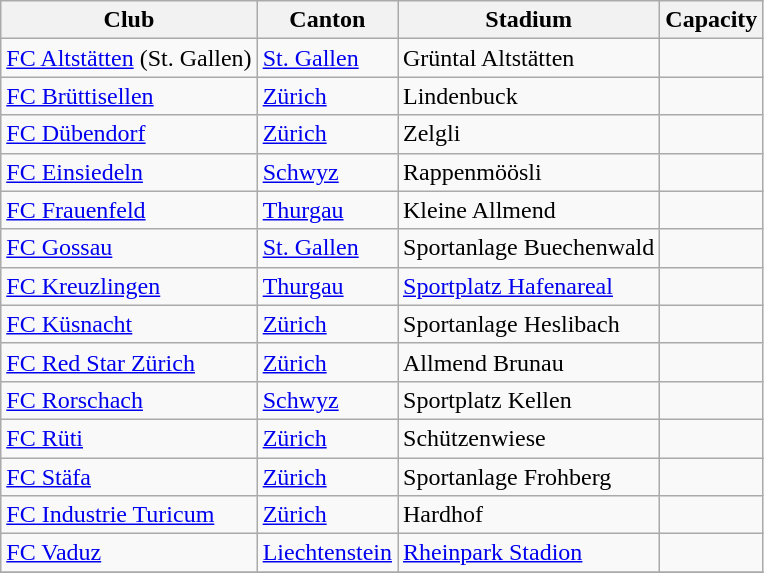<table class="wikitable">
<tr>
<th>Club</th>
<th>Canton</th>
<th>Stadium</th>
<th>Capacity</th>
</tr>
<tr>
<td><a href='#'>FC Altstätten</a> (St. Gallen)</td>
<td><a href='#'>St. Gallen</a></td>
<td>Grüntal Altstätten</td>
<td></td>
</tr>
<tr>
<td><a href='#'>FC Brüttisellen</a></td>
<td><a href='#'>Zürich</a></td>
<td>Lindenbuck</td>
<td></td>
</tr>
<tr>
<td><a href='#'>FC Dübendorf</a></td>
<td><a href='#'>Zürich</a></td>
<td>Zelgli</td>
<td></td>
</tr>
<tr>
<td><a href='#'>FC Einsiedeln</a></td>
<td><a href='#'>Schwyz</a></td>
<td>Rappenmöösli</td>
<td></td>
</tr>
<tr>
<td><a href='#'>FC Frauenfeld</a></td>
<td><a href='#'>Thurgau</a></td>
<td>Kleine Allmend</td>
<td></td>
</tr>
<tr>
<td><a href='#'>FC Gossau</a></td>
<td><a href='#'>St. Gallen</a></td>
<td>Sportanlage Buechenwald</td>
<td></td>
</tr>
<tr>
<td><a href='#'>FC Kreuzlingen</a></td>
<td><a href='#'>Thurgau</a></td>
<td><a href='#'>Sportplatz Hafenareal</a></td>
<td></td>
</tr>
<tr>
<td><a href='#'>FC Küsnacht</a></td>
<td><a href='#'>Zürich</a></td>
<td>Sportanlage Heslibach</td>
<td></td>
</tr>
<tr>
<td><a href='#'>FC Red Star Zürich</a></td>
<td><a href='#'>Zürich</a></td>
<td>Allmend Brunau</td>
<td></td>
</tr>
<tr>
<td><a href='#'>FC Rorschach</a></td>
<td><a href='#'>Schwyz</a></td>
<td>Sportplatz Kellen</td>
<td></td>
</tr>
<tr>
<td><a href='#'>FC Rüti</a></td>
<td><a href='#'>Zürich</a></td>
<td>Schützenwiese</td>
<td></td>
</tr>
<tr>
<td><a href='#'>FC Stäfa</a></td>
<td><a href='#'>Zürich</a></td>
<td>Sportanlage Frohberg</td>
<td></td>
</tr>
<tr>
<td><a href='#'>FC Industrie Turicum</a></td>
<td><a href='#'>Zürich</a></td>
<td>Hardhof</td>
<td></td>
</tr>
<tr>
<td><a href='#'>FC Vaduz</a></td>
<td> <a href='#'>Liechtenstein</a></td>
<td><a href='#'>Rheinpark Stadion</a></td>
<td></td>
</tr>
<tr>
</tr>
</table>
